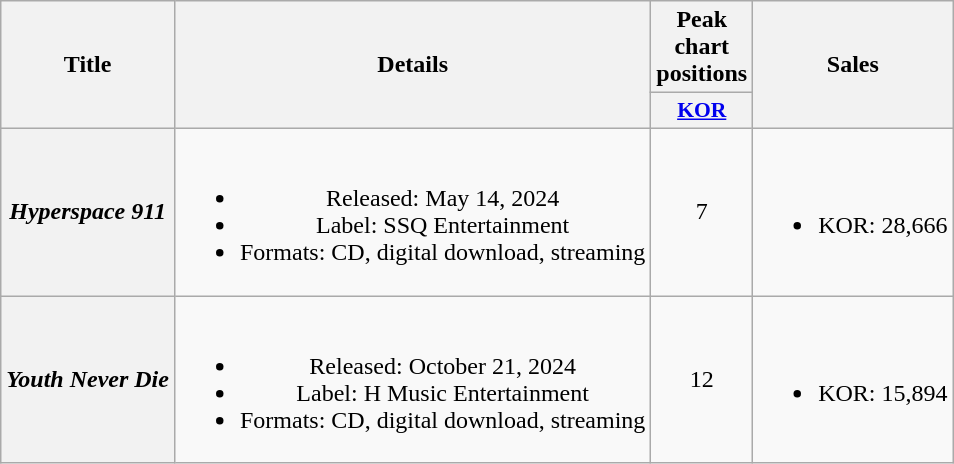<table class="wikitable plainrowheaders" style="text-align:center">
<tr>
<th scope="col" rowspan="2">Title</th>
<th scope="col" rowspan="2">Details</th>
<th scope="col">Peak chart positions</th>
<th scope="col" rowspan="2">Sales</th>
</tr>
<tr>
<th scope="col" style="font-size:90%; width:3em"><a href='#'>KOR</a><br></th>
</tr>
<tr>
<th scope="row"><em>Hyperspace 911</em></th>
<td><br><ul><li>Released: May 14, 2024</li><li>Label: SSQ Entertainment</li><li>Formats: CD, digital download, streaming</li></ul></td>
<td>7</td>
<td><br><ul><li>KOR: 28,666</li></ul></td>
</tr>
<tr>
<th scope="row"><em>Youth Never Die</em></th>
<td><br><ul><li>Released: October 21, 2024</li><li>Label: H Music Entertainment</li><li>Formats: CD, digital download, streaming</li></ul></td>
<td>12</td>
<td><br><ul><li>KOR: 15,894</li></ul></td>
</tr>
</table>
